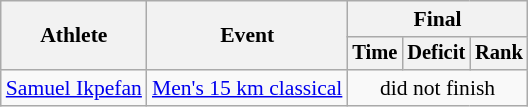<table class="wikitable" style="font-size:90%; text-align:center">
<tr>
<th rowspan=2>Athlete</th>
<th rowspan=2>Event</th>
<th colspan=3>Final</th>
</tr>
<tr style="font-size: 95%">
<th>Time</th>
<th>Deficit</th>
<th>Rank</th>
</tr>
<tr>
<td align=left><a href='#'>Samuel Ikpefan</a></td>
<td align=left><a href='#'>Men's 15 km classical</a></td>
<td colspan=3>did not finish</td>
</tr>
</table>
